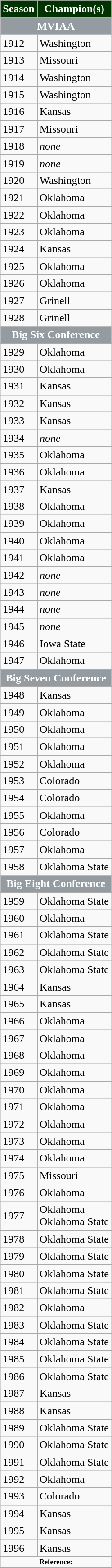<table class="wikitable">
<tr>
<th style="background:#003300;color:white;">Season</th>
<th style="background:#003300;color:white;">Champion(s)</th>
</tr>
<tr>
<th colspan="2" style="background:#949CA1;color:white;"><strong>MVIAA</strong></th>
</tr>
<tr>
<td>1912</td>
<td>Washington</td>
</tr>
<tr>
<td>1913</td>
<td>Missouri</td>
</tr>
<tr>
<td>1914</td>
<td>Washington</td>
</tr>
<tr>
<td>1915</td>
<td>Washington</td>
</tr>
<tr>
<td>1916</td>
<td>Kansas</td>
</tr>
<tr>
<td>1917</td>
<td>Missouri</td>
</tr>
<tr>
<td>1918</td>
<td><em>none</em></td>
</tr>
<tr>
<td>1919</td>
<td><em>none</em></td>
</tr>
<tr>
<td>1920</td>
<td>Washington</td>
</tr>
<tr>
<td>1921</td>
<td>Oklahoma</td>
</tr>
<tr>
<td>1922</td>
<td>Oklahoma</td>
</tr>
<tr>
<td>1923</td>
<td>Oklahoma</td>
</tr>
<tr>
<td>1924</td>
<td>Kansas</td>
</tr>
<tr>
<td>1925</td>
<td>Oklahoma</td>
</tr>
<tr>
<td>1926</td>
<td>Oklahoma</td>
</tr>
<tr>
<td>1927</td>
<td>Grinell</td>
</tr>
<tr>
<td>1928</td>
<td>Grinell</td>
</tr>
<tr>
<th colspan="2" style="background:#949CA1;color:white;"><strong>Big Six Conference</strong></th>
</tr>
<tr>
<td>1929</td>
<td>Oklahoma</td>
</tr>
<tr>
<td>1930</td>
<td>Oklahoma</td>
</tr>
<tr>
<td>1931</td>
<td>Kansas</td>
</tr>
<tr>
<td>1932</td>
<td>Kansas</td>
</tr>
<tr>
<td>1933</td>
<td>Kansas</td>
</tr>
<tr>
<td>1934</td>
<td><em>none</em></td>
</tr>
<tr>
<td>1935</td>
<td>Oklahoma</td>
</tr>
<tr>
<td>1936</td>
<td>Oklahoma</td>
</tr>
<tr>
<td>1937</td>
<td>Kansas</td>
</tr>
<tr>
<td>1938</td>
<td>Oklahoma</td>
</tr>
<tr>
<td>1939</td>
<td>Oklahoma</td>
</tr>
<tr>
<td>1940</td>
<td>Oklahoma</td>
</tr>
<tr>
<td>1941</td>
<td>Oklahoma</td>
</tr>
<tr>
<td>1942</td>
<td><em>none</em></td>
</tr>
<tr>
<td>1943</td>
<td><em>none</em></td>
</tr>
<tr>
<td>1944</td>
<td><em>none</em></td>
</tr>
<tr>
<td>1945</td>
<td><em>none</em></td>
</tr>
<tr>
<td>1946</td>
<td>Iowa State</td>
</tr>
<tr>
<td>1947</td>
<td>Oklahoma</td>
</tr>
<tr>
<th colspan="2" style="background:#949CA1;color:white;"><strong>Big Seven Conference</strong></th>
</tr>
<tr>
<td>1948</td>
<td>Kansas</td>
</tr>
<tr>
<td>1949</td>
<td>Oklahoma</td>
</tr>
<tr>
<td>1950</td>
<td>Oklahoma</td>
</tr>
<tr>
<td>1951</td>
<td>Oklahoma</td>
</tr>
<tr>
<td>1952</td>
<td>Oklahoma</td>
</tr>
<tr>
<td>1953</td>
<td>Colorado</td>
</tr>
<tr>
<td>1954</td>
<td>Colorado</td>
</tr>
<tr>
<td>1955</td>
<td>Oklahoma</td>
</tr>
<tr>
<td>1956</td>
<td>Colorado</td>
</tr>
<tr>
<td>1957</td>
<td>Oklahoma</td>
</tr>
<tr>
<td>1958</td>
<td>Oklahoma State</td>
</tr>
<tr>
<th colspan="2" style="background:#949CA1;color:white;"><strong>Big Eight Conference</strong></th>
</tr>
<tr>
<td>1959</td>
<td>Oklahoma State</td>
</tr>
<tr>
<td>1960</td>
<td>Oklahoma</td>
</tr>
<tr>
<td>1961</td>
<td>Oklahoma State</td>
</tr>
<tr>
<td>1962</td>
<td>Oklahoma State</td>
</tr>
<tr>
<td>1963</td>
<td>Oklahoma State</td>
</tr>
<tr>
<td>1964</td>
<td>Kansas</td>
</tr>
<tr>
<td>1965</td>
<td>Kansas</td>
</tr>
<tr>
<td>1966</td>
<td>Oklahoma</td>
</tr>
<tr>
<td>1967</td>
<td>Oklahoma</td>
</tr>
<tr>
<td>1968</td>
<td>Oklahoma</td>
</tr>
<tr>
<td>1969</td>
<td>Oklahoma</td>
</tr>
<tr>
<td>1970</td>
<td>Oklahoma</td>
</tr>
<tr>
<td>1971</td>
<td>Oklahoma</td>
</tr>
<tr>
<td>1972</td>
<td>Oklahoma</td>
</tr>
<tr>
<td>1973</td>
<td>Oklahoma</td>
</tr>
<tr>
<td>1974</td>
<td>Oklahoma</td>
</tr>
<tr>
<td>1975</td>
<td>Missouri</td>
</tr>
<tr>
<td>1976</td>
<td>Oklahoma</td>
</tr>
<tr>
<td>1977</td>
<td>Oklahoma<br>Oklahoma State</td>
</tr>
<tr>
<td>1978</td>
<td>Oklahoma State</td>
</tr>
<tr>
<td>1979</td>
<td>Oklahoma State</td>
</tr>
<tr>
<td>1980</td>
<td>Oklahoma State</td>
</tr>
<tr>
<td>1981</td>
<td>Oklahoma State</td>
</tr>
<tr>
<td>1982</td>
<td>Oklahoma</td>
</tr>
<tr>
<td>1983</td>
<td>Oklahoma State</td>
</tr>
<tr>
<td>1984</td>
<td>Oklahoma State</td>
</tr>
<tr>
<td>1985</td>
<td>Oklahoma State</td>
</tr>
<tr>
<td>1986</td>
<td>Oklahoma State</td>
</tr>
<tr>
<td>1987</td>
<td>Kansas</td>
</tr>
<tr>
<td>1988</td>
<td>Kansas</td>
</tr>
<tr>
<td>1989</td>
<td>Oklahoma State</td>
</tr>
<tr>
<td>1990</td>
<td>Oklahoma State</td>
</tr>
<tr>
<td>1991</td>
<td>Oklahoma State</td>
</tr>
<tr>
<td>1992</td>
<td>Oklahoma</td>
</tr>
<tr>
<td>1993</td>
<td>Colorado</td>
</tr>
<tr>
<td>1994</td>
<td>Kansas</td>
</tr>
<tr>
<td>1995</td>
<td>Kansas</td>
</tr>
<tr>
<td>1996</td>
<td>Kansas</td>
</tr>
<tr>
<td colspan="2"  style="font-size:8pt; text-align:center;"><strong>Reference:</strong></td>
</tr>
</table>
